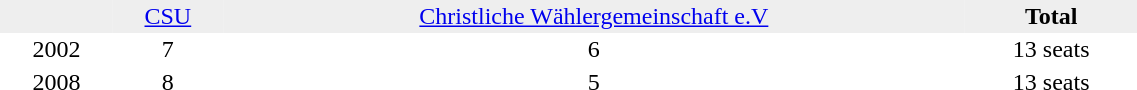<table border="0" cellpadding="2" cellspacing="0" style="width:60%;">
<tr style="background:#eee; text-align:center;">
<td></td>
<td><a href='#'>CSU</a></td>
<td><a href='#'>Christliche Wählergemeinschaft e.V</a></td>
<td><strong>Total</strong></td>
</tr>
<tr style="text-align:center;">
<td>2002</td>
<td>7</td>
<td>6</td>
<td>13 seats</td>
</tr>
<tr style="text-align:center;">
<td>2008</td>
<td>8</td>
<td>5</td>
<td>13 seats</td>
</tr>
</table>
